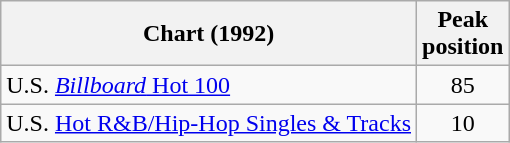<table class="wikitable sortable">
<tr>
<th align="left">Chart (1992)</th>
<th align="center">Peak<br>position</th>
</tr>
<tr>
<td align="left">U.S. <a href='#'><em>Billboard</em> Hot 100</a></td>
<td align="center">85</td>
</tr>
<tr>
<td align="left">U.S. <a href='#'>Hot R&B/Hip-Hop Singles & Tracks</a></td>
<td align="center">10</td>
</tr>
</table>
